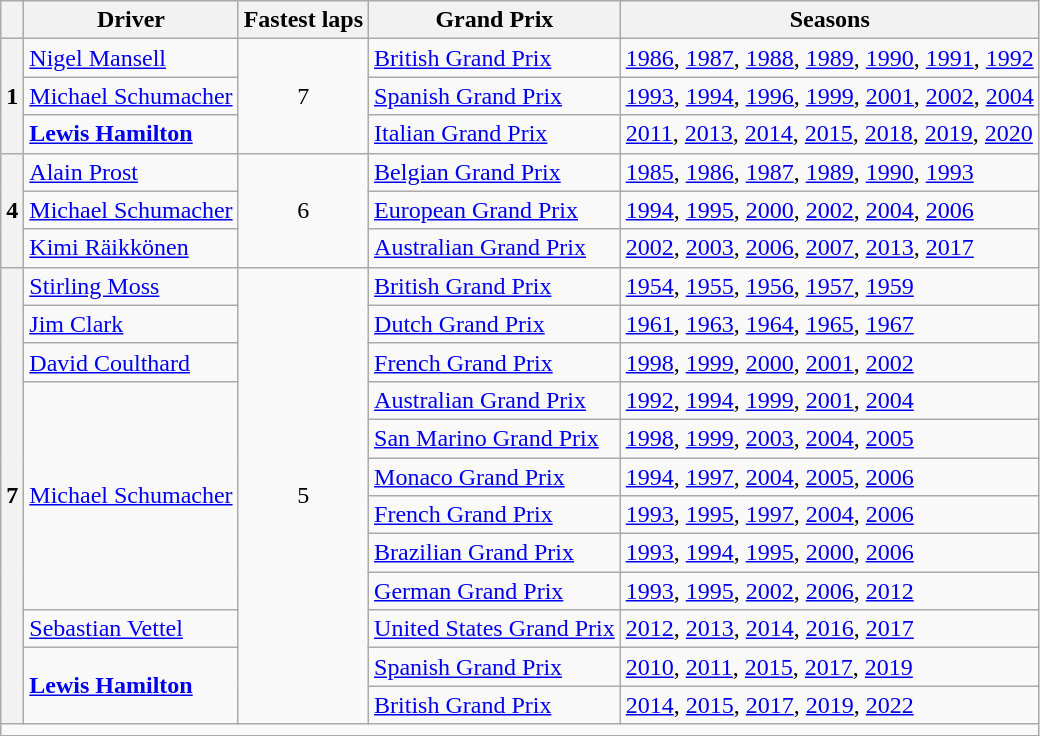<table class="wikitable">
<tr>
<th></th>
<th>Driver</th>
<th>Fastest laps</th>
<th>Grand Prix</th>
<th>Seasons</th>
</tr>
<tr>
<th rowspan=3>1</th>
<td> <a href='#'>Nigel Mansell</a></td>
<td align=center rowspan=3>7</td>
<td><a href='#'>British Grand Prix</a></td>
<td><a href='#'>1986</a>, <a href='#'>1987</a>, <a href='#'>1988</a>, <a href='#'>1989</a>, <a href='#'>1990</a>, <a href='#'>1991</a>, <a href='#'>1992</a></td>
</tr>
<tr>
<td> <a href='#'>Michael Schumacher</a></td>
<td><a href='#'>Spanish Grand Prix</a></td>
<td><a href='#'>1993</a>, <a href='#'>1994</a>, <a href='#'>1996</a>, <a href='#'>1999</a>, <a href='#'>2001</a>, <a href='#'>2002</a>, <a href='#'>2004</a></td>
</tr>
<tr>
<td> <strong><a href='#'>Lewis Hamilton</a></strong></td>
<td><a href='#'>Italian Grand Prix</a></td>
<td><a href='#'>2011</a>, <a href='#'>2013</a>, <a href='#'>2014</a>, <a href='#'>2015</a>, <a href='#'>2018</a>, <a href='#'>2019</a>, <a href='#'>2020</a></td>
</tr>
<tr>
<th rowspan=3>4</th>
<td> <a href='#'>Alain Prost</a></td>
<td align=center rowspan=3>6</td>
<td><a href='#'>Belgian Grand Prix</a></td>
<td><a href='#'>1985</a>, <a href='#'>1986</a>, <a href='#'>1987</a>, <a href='#'>1989</a>, <a href='#'>1990</a>, <a href='#'>1993</a></td>
</tr>
<tr>
<td> <a href='#'>Michael Schumacher</a></td>
<td><a href='#'>European Grand Prix</a></td>
<td><a href='#'>1994</a>, <a href='#'>1995</a>, <a href='#'>2000</a>, <a href='#'>2002</a>, <a href='#'>2004</a>, <a href='#'>2006</a></td>
</tr>
<tr>
<td> <a href='#'>Kimi Räikkönen</a></td>
<td><a href='#'>Australian Grand Prix</a></td>
<td><a href='#'>2002</a>, <a href='#'>2003</a>, <a href='#'>2006</a>, <a href='#'>2007</a>, <a href='#'>2013</a>, <a href='#'>2017</a></td>
</tr>
<tr>
<th rowspan=12>7</th>
<td> <a href='#'>Stirling Moss</a></td>
<td align=center rowspan=12>5</td>
<td><a href='#'>British Grand Prix</a></td>
<td><a href='#'>1954</a>, <a href='#'>1955</a>, <a href='#'>1956</a>, <a href='#'>1957</a>, <a href='#'>1959</a></td>
</tr>
<tr>
<td> <a href='#'>Jim Clark</a></td>
<td><a href='#'>Dutch Grand Prix</a></td>
<td><a href='#'>1961</a>, <a href='#'>1963</a>, <a href='#'>1964</a>, <a href='#'>1965</a>, <a href='#'>1967</a></td>
</tr>
<tr>
<td> <a href='#'>David Coulthard</a></td>
<td><a href='#'>French Grand Prix</a></td>
<td><a href='#'>1998</a>, <a href='#'>1999</a>, <a href='#'>2000</a>, <a href='#'>2001</a>, <a href='#'>2002</a></td>
</tr>
<tr>
<td rowspan=6> <a href='#'>Michael Schumacher</a></td>
<td><a href='#'>Australian Grand Prix</a></td>
<td><a href='#'>1992</a>, <a href='#'>1994</a>, <a href='#'>1999</a>, <a href='#'>2001</a>, <a href='#'>2004</a></td>
</tr>
<tr>
<td><a href='#'>San Marino Grand Prix</a></td>
<td><a href='#'>1998</a>, <a href='#'>1999</a>, <a href='#'>2003</a>, <a href='#'>2004</a>, <a href='#'>2005</a></td>
</tr>
<tr>
<td><a href='#'>Monaco Grand Prix</a></td>
<td><a href='#'>1994</a>, <a href='#'>1997</a>, <a href='#'>2004</a>, <a href='#'>2005</a>, <a href='#'>2006</a></td>
</tr>
<tr>
<td><a href='#'>French Grand Prix</a></td>
<td><a href='#'>1993</a>, <a href='#'>1995</a>, <a href='#'>1997</a>, <a href='#'>2004</a>, <a href='#'>2006</a></td>
</tr>
<tr>
<td><a href='#'>Brazilian Grand Prix</a></td>
<td><a href='#'>1993</a>, <a href='#'>1994</a>, <a href='#'>1995</a>, <a href='#'>2000</a>, <a href='#'>2006</a></td>
</tr>
<tr>
<td><a href='#'>German Grand Prix</a></td>
<td><a href='#'>1993</a>, <a href='#'>1995</a>, <a href='#'>2002</a>, <a href='#'>2006</a>, <a href='#'>2012</a></td>
</tr>
<tr>
<td> <a href='#'>Sebastian Vettel</a></td>
<td><a href='#'>United States Grand Prix</a></td>
<td><a href='#'>2012</a>, <a href='#'>2013</a>, <a href='#'>2014</a>, <a href='#'>2016</a>, <a href='#'>2017</a></td>
</tr>
<tr>
<td rowspan=2> <strong><a href='#'>Lewis Hamilton</a></strong></td>
<td><a href='#'>Spanish Grand Prix</a></td>
<td><a href='#'>2010</a>, <a href='#'>2011</a>, <a href='#'>2015</a>, <a href='#'>2017</a>, <a href='#'>2019</a></td>
</tr>
<tr>
<td><a href='#'>British Grand Prix</a></td>
<td><a href='#'>2014</a>, <a href='#'>2015</a>, <a href='#'>2017</a>, <a href='#'>2019</a>, <a href='#'>2022</a></td>
</tr>
<tr>
<td colspan=5></td>
</tr>
</table>
